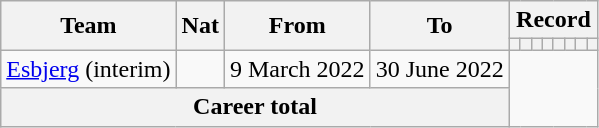<table class="wikitable" style="text-align: center">
<tr>
<th rowspan=2>Team</th>
<th rowspan=2>Nat</th>
<th rowspan=2>From</th>
<th rowspan=2>To</th>
<th colspan=8>Record</th>
</tr>
<tr>
<th></th>
<th></th>
<th></th>
<th></th>
<th></th>
<th></th>
<th></th>
<th></th>
</tr>
<tr>
<td><a href='#'>Esbjerg</a> (interim)</td>
<td></td>
<td>9 March 2022</td>
<td>30 June 2022<br></td>
</tr>
<tr>
<th colspan=4>Career total<br></th>
</tr>
</table>
